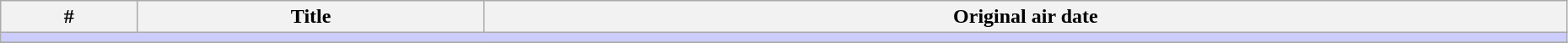<table class="wikitable" width="98%">
<tr>
<th>#</th>
<th>Title</th>
<th>Original air date</th>
</tr>
<tr>
<td colspan="5" bgcolor="#CCF"></td>
</tr>
<tr>
</tr>
</table>
